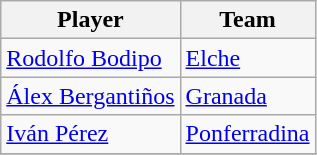<table class="wikitable">
<tr>
<th>Player</th>
<th>Team</th>
</tr>
<tr>
<td> <a href='#'>Rodolfo Bodipo</a></td>
<td> <a href='#'>Elche</a></td>
</tr>
<tr>
<td><a href='#'>Álex Bergantiños</a></td>
<td><a href='#'>Granada</a></td>
</tr>
<tr>
<td><a href='#'>Iván Pérez</a></td>
<td><a href='#'>Ponferradina</a></td>
</tr>
<tr>
</tr>
</table>
